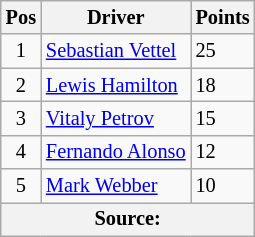<table class="wikitable" style="font-size: 85%;">
<tr>
<th>Pos</th>
<th>Driver</th>
<th>Points</th>
</tr>
<tr>
<td align="center">1</td>
<td> <a href='#'>Sebastian Vettel</a></td>
<td>25</td>
</tr>
<tr>
<td align="center">2</td>
<td> <a href='#'>Lewis Hamilton</a></td>
<td>18</td>
</tr>
<tr>
<td align="center">3</td>
<td> <a href='#'>Vitaly Petrov</a></td>
<td>15</td>
</tr>
<tr>
<td align="center">4</td>
<td> <a href='#'>Fernando Alonso</a></td>
<td>12</td>
</tr>
<tr>
<td align="center">5</td>
<td> <a href='#'>Mark Webber</a></td>
<td>10</td>
</tr>
<tr>
<th colspan=3>Source:</th>
</tr>
</table>
